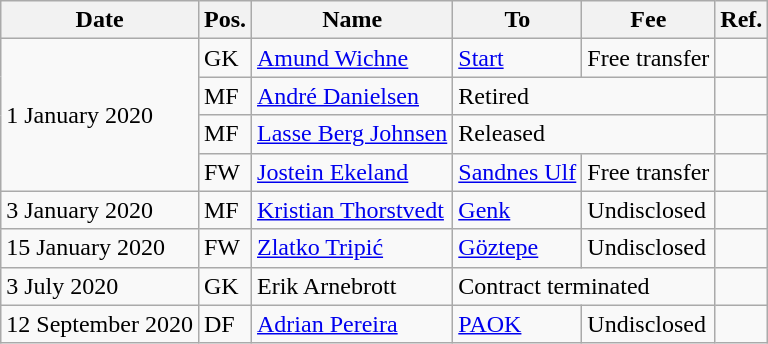<table class="wikitable">
<tr>
<th>Date</th>
<th>Pos.</th>
<th>Name</th>
<th>To</th>
<th>Fee</th>
<th>Ref.</th>
</tr>
<tr>
<td rowspan="4">1 January 2020</td>
<td>GK</td>
<td> <a href='#'>Amund Wichne</a></td>
<td><a href='#'>Start</a></td>
<td>Free transfer</td>
<td></td>
</tr>
<tr>
<td>MF</td>
<td> <a href='#'>André Danielsen</a></td>
<td colspan="2">Retired</td>
<td></td>
</tr>
<tr>
<td>MF</td>
<td> <a href='#'>Lasse Berg Johnsen</a></td>
<td colspan="2">Released</td>
<td></td>
</tr>
<tr>
<td>FW</td>
<td> <a href='#'>Jostein Ekeland</a></td>
<td><a href='#'>Sandnes Ulf</a></td>
<td>Free transfer</td>
<td></td>
</tr>
<tr>
<td>3 January 2020</td>
<td>MF</td>
<td> <a href='#'>Kristian Thorstvedt</a></td>
<td> <a href='#'>Genk</a></td>
<td>Undisclosed</td>
<td></td>
</tr>
<tr>
<td>15 January 2020</td>
<td>FW</td>
<td> <a href='#'>Zlatko Tripić</a></td>
<td> <a href='#'>Göztepe</a></td>
<td>Undisclosed</td>
<td></td>
</tr>
<tr>
<td>3 July 2020</td>
<td>GK</td>
<td> Erik Arnebrott</td>
<td colspan="2">Contract terminated</td>
<td></td>
</tr>
<tr>
<td>12 September 2020</td>
<td>DF</td>
<td> <a href='#'>Adrian Pereira</a></td>
<td> <a href='#'>PAOK</a></td>
<td>Undisclosed</td>
<td></td>
</tr>
</table>
